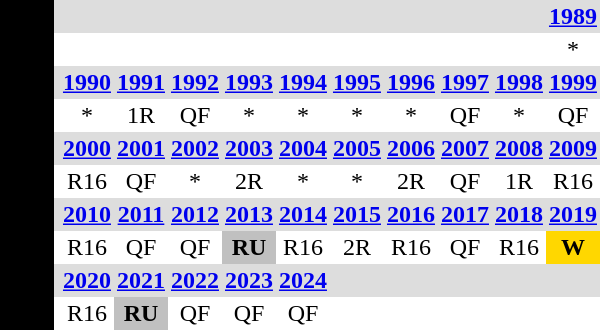<table class="toccolours" border="0" cellpadding="2" cellspacing="0" align="left" style="margin:0.5em;">
<tr>
<th align=center style="background-color: #000000;"><span>Year</span></th>
<th align=center style="background-color: #ddd;"></th>
<th align=center style="background-color: #ddd;"></th>
<th align=center style="background-color: #ddd;"></th>
<th align=center style="background-color: #ddd;"></th>
<th align=center style="background-color: #ddd;"></th>
<th align=center style="background-color: #ddd;"></th>
<th align=center style="background-color: #ddd;"></th>
<th align=center style="background-color: #ddd;"></th>
<th align=center style="background-color: #ddd;"></th>
<th align=center style="background-color: #ddd;"></th>
<th align=center style="background-color: #ddd;"><a href='#'>1989</a></th>
</tr>
<tr>
<th align="center" style="background-color: #000000;"><span>Pos.</span></th>
<td align="center"></td>
<td align="center"></td>
<td align="center"></td>
<td align="center"></td>
<td align="center"></td>
<td align="center"></td>
<td align="center"></td>
<td align="center"></td>
<td align="center"></td>
<td align="center"></td>
<td align="center">*</td>
</tr>
<tr>
<th align=center style="background-color: #000000;"><span>Year</span></th>
<th align=center style="background-color: #ddd;"></th>
<th align=center style="background-color: #ddd;"><a href='#'>1990</a></th>
<th align=center style="background-color: #ddd;"><a href='#'>1991</a></th>
<th align=center style="background-color: #ddd;"><a href='#'>1992</a></th>
<th align=center style="background-color: #ddd;"><a href='#'>1993</a></th>
<th align=center style="background-color: #ddd;"><a href='#'>1994</a></th>
<th align=center style="background-color: #ddd;"><a href='#'>1995</a></th>
<th align=center style="background-color: #ddd;"><a href='#'>1996</a></th>
<th align=center style="background-color: #ddd;"><a href='#'>1997</a></th>
<th align=center style="background-color: #ddd;"><a href='#'>1998</a></th>
<th align=center style="background-color: #ddd;"><a href='#'>1999</a></th>
</tr>
<tr>
<th align="center" style="background-color: #000000;"><span>Pos.</span></th>
<td align="center"></td>
<td align="center">*</td>
<td align="center">1R</td>
<td align="center">QF</td>
<td align="center">*</td>
<td align="center">*</td>
<td align="center">*</td>
<td align="center">*</td>
<td align="center">QF</td>
<td align="center">*</td>
<td align="center">QF</td>
</tr>
<tr>
<th align=center style="background-color: #000000;"><span>Year</span></th>
<th align=center style="background-color: #ddd;"></th>
<th align=center style="background-color: #ddd;"><a href='#'>2000</a></th>
<th align=center style="background-color: #ddd;"><a href='#'>2001</a></th>
<th align=center style="background-color: #ddd;"><a href='#'>2002</a></th>
<th align=center style="background-color: #ddd;"><a href='#'>2003</a></th>
<th align=center style="background-color: #ddd;"><a href='#'>2004</a></th>
<th align=center style="background-color: #ddd;"><a href='#'>2005</a></th>
<th align=center style="background-color: #ddd;"><a href='#'>2006</a></th>
<th align=center style="background-color: #ddd;"><a href='#'>2007</a></th>
<th align=center style="background-color: #ddd;"><a href='#'>2008</a></th>
<th align=center style="background-color: #ddd;"><a href='#'>2009</a></th>
</tr>
<tr>
<th align="center" style="background-color: #000000;"><span>Pos.</span></th>
<td align="center"></td>
<td align="center">R16</td>
<td align="center">QF</td>
<td align="center">*</td>
<td align="center">2R</td>
<td align="center">*</td>
<td align="center">*</td>
<td align="center">2R</td>
<td align="center">QF</td>
<td align="center">1R</td>
<td align="center">R16</td>
</tr>
<tr>
<th align=center style="background-color: #000000;"><span>Year</span></th>
<th align=center style="background-color: #ddd;"></th>
<th align=center style="background-color: #ddd;"><a href='#'>2010</a></th>
<th align=center style="background-color: #ddd;"><a href='#'>2011</a></th>
<th align=center style="background-color: #ddd;"><a href='#'>2012</a></th>
<th align=center style="background-color: #ddd;"><a href='#'>2013</a></th>
<th align=center style="background-color: #ddd;"><a href='#'>2014</a></th>
<th align=center style="background-color: #ddd;"><a href='#'>2015</a></th>
<th align=center style="background-color: #ddd;"><a href='#'>2016</a></th>
<th align=center style="background-color: #ddd;"><a href='#'>2017</a></th>
<th align=center style="background-color: #ddd;"><a href='#'>2018</a></th>
<th align=center style="background-color: #ddd;"><a href='#'>2019</a></th>
</tr>
<tr>
<th align="center" style="background-color: #000000;"><span>Pos.</span></th>
<td align="center"></td>
<td align="center">R16</td>
<td align="center">QF</td>
<td align="center">QF</td>
<td align="center" bgcolor="silver"><strong>RU</strong></td>
<td align="center">R16</td>
<td align="center">2R</td>
<td align="center">R16</td>
<td align="center">QF</td>
<td align="center">R16</td>
<td align="center" bgcolor="gold"><strong>W</strong></td>
</tr>
<tr>
<th align=center style="background-color: #000000;"><span>Year</span></th>
<th align=center style="background-color: #ddd;"></th>
<th align=center style="background-color: #ddd;"><a href='#'>2020</a></th>
<th align=center style="background-color: #ddd;"><a href='#'>2021</a></th>
<th align=center style="background-color: #ddd;"><a href='#'>2022</a></th>
<th align=center style="background-color: #ddd;"><a href='#'>2023</a></th>
<th align=center style="background-color: #ddd;"><a href='#'>2024</a></th>
<th align=center style="background-color: #ddd;"></th>
<th align=center style="background-color: #ddd;"></th>
<th align=center style="background-color: #ddd;"></th>
<th align=center style="background-color: #ddd;"></th>
<th align=center style="background-color: #ddd;"></th>
</tr>
<tr>
<th align="center" style="background-color: #000000;"><span>Pos.</span></th>
<td align="center"></td>
<td align="center">R16</td>
<td align="center" bgcolor="silver"><strong>RU</strong></td>
<td align="center">QF</td>
<td align="center">QF</td>
<td align="center">QF</td>
<td align="center"></td>
<td align="center"></td>
<td align="center"></td>
<td align="center"></td>
<td align="center"></td>
</tr>
</table>
